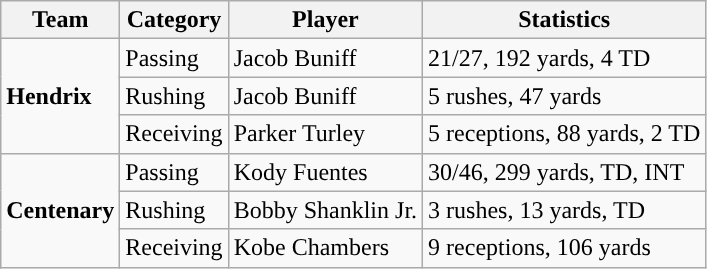<table class="wikitable" style="float: left;">
<tr>
<th>Team</th>
<th>Category</th>
<th>Player</th>
<th>Statistics</th>
</tr>
<tr>
<td rowspan=3><strong>Hendrix</strong></td>
<td>Passing</td>
<td>Jacob Buniff</td>
<td>21/27, 192 yards, 4 TD</td>
</tr>
<tr>
<td>Rushing</td>
<td>Jacob Buniff</td>
<td>5 rushes, 47 yards</td>
</tr>
<tr>
<td>Receiving</td>
<td>Parker Turley</td>
<td>5 receptions, 88 yards, 2 TD</td>
</tr>
<tr>
<td rowspan=3><strong>Centenary</strong></td>
<td>Passing</td>
<td>Kody Fuentes</td>
<td>30/46, 299 yards, TD, INT</td>
</tr>
<tr>
<td>Rushing</td>
<td>Bobby Shanklin Jr.</td>
<td>3 rushes, 13 yards, TD</td>
</tr>
<tr>
<td>Receiving</td>
<td>Kobe Chambers</td>
<td>9 receptions, 106 yards</td>
</tr>
</table>
